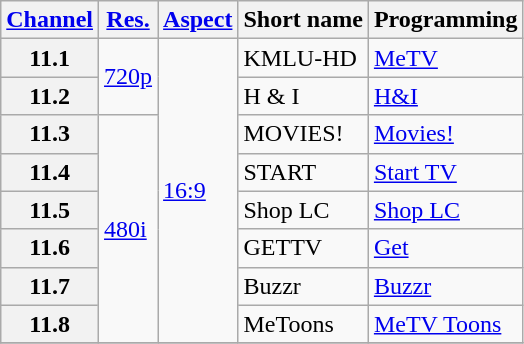<table class="wikitable">
<tr>
<th><a href='#'>Channel</a></th>
<th><a href='#'>Res.</a></th>
<th><a href='#'>Aspect</a></th>
<th>Short name</th>
<th>Programming</th>
</tr>
<tr>
<th scope = "row">11.1</th>
<td rowspan=2><a href='#'>720p</a></td>
<td rowspan=8><a href='#'>16:9</a></td>
<td>KMLU-HD</td>
<td><a href='#'>MeTV</a></td>
</tr>
<tr>
<th scope = "row">11.2</th>
<td>H & I</td>
<td><a href='#'>H&I</a></td>
</tr>
<tr>
<th scope = "row">11.3</th>
<td rowspan=6><a href='#'>480i</a></td>
<td>MOVIES!</td>
<td><a href='#'>Movies!</a></td>
</tr>
<tr>
<th scope = "row">11.4</th>
<td>START</td>
<td><a href='#'>Start TV</a></td>
</tr>
<tr>
<th scope = "row">11.5</th>
<td>Shop LC</td>
<td><a href='#'>Shop LC</a></td>
</tr>
<tr>
<th scope = "row">11.6</th>
<td>GETTV</td>
<td><a href='#'>Get</a></td>
</tr>
<tr>
<th scope = "row">11.7</th>
<td>Buzzr</td>
<td><a href='#'>Buzzr</a></td>
</tr>
<tr>
<th scope = "row">11.8</th>
<td>MeToons</td>
<td><a href='#'>MeTV Toons</a></td>
</tr>
<tr>
</tr>
</table>
